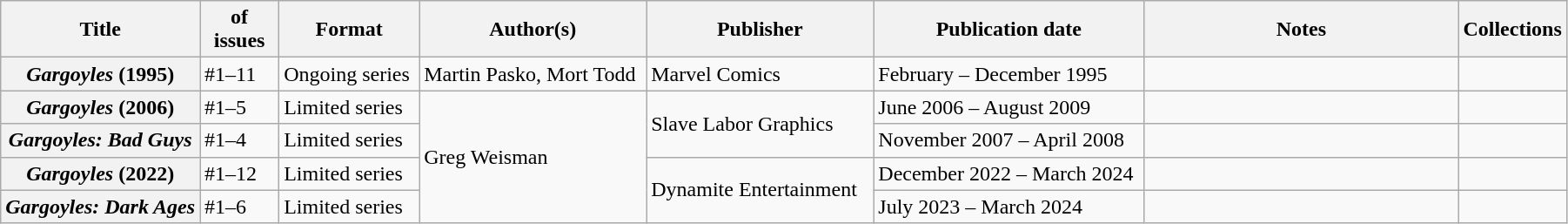<table class="wikitable">
<tr>
<th>Title</th>
<th style="width:40pt"> of issues</th>
<th style="width:75pt">Format</th>
<th style="width:125pt">Author(s)</th>
<th style="width:125pt">Publisher</th>
<th style="width:150pt">Publication date</th>
<th style="width:175pt">Notes</th>
<th>Collections</th>
</tr>
<tr>
<th><em>Gargoyles</em> (1995)</th>
<td>#1–11</td>
<td>Ongoing series</td>
<td>Martin Pasko, Mort Todd</td>
<td>Marvel Comics</td>
<td>February – December 1995</td>
<td></td>
<td></td>
</tr>
<tr>
<th><em>Gargoyles</em> (2006)</th>
<td>#1–5</td>
<td>Limited series</td>
<td rowspan="4">Greg Weisman</td>
<td rowspan="2">Slave Labor Graphics</td>
<td>June 2006 – August 2009</td>
<td></td>
<td></td>
</tr>
<tr>
<th><em>Gargoyles: Bad Guys</em></th>
<td>#1–4</td>
<td>Limited series</td>
<td>November 2007 – April 2008</td>
<td></td>
<td></td>
</tr>
<tr>
<th><em>Gargoyles</em> (2022)</th>
<td>#1–12</td>
<td>Limited series</td>
<td rowspan="2">Dynamite Entertainment</td>
<td>December 2022 – March 2024</td>
<td></td>
<td></td>
</tr>
<tr>
<th><em>Gargoyles: Dark Ages</em></th>
<td>#1–6</td>
<td>Limited series</td>
<td>July 2023 – March 2024</td>
<td></td>
<td></td>
</tr>
</table>
